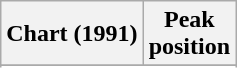<table class="wikitable sortable">
<tr>
<th align="left">Chart (1991)</th>
<th align="center">Peak<br>position</th>
</tr>
<tr>
</tr>
<tr>
</tr>
</table>
